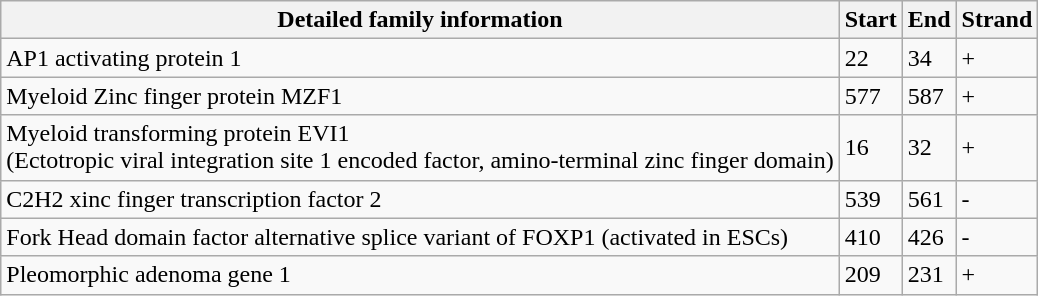<table class="wikitable">
<tr>
<th>Detailed family information</th>
<th>Start</th>
<th>End</th>
<th>Strand</th>
</tr>
<tr>
<td>AP1 activating protein 1</td>
<td>22</td>
<td>34</td>
<td>+</td>
</tr>
<tr>
<td>Myeloid Zinc finger protein MZF1</td>
<td>577</td>
<td>587</td>
<td>+</td>
</tr>
<tr>
<td>Myeloid transforming protein EVI1<br>(Ectotropic  viral integration site 1 encoded factor, amino-terminal zinc finger domain)</td>
<td>16</td>
<td>32</td>
<td>+</td>
</tr>
<tr>
<td>C2H2 xinc finger transcription factor 2</td>
<td>539</td>
<td>561</td>
<td>-</td>
</tr>
<tr>
<td>Fork Head domain factor alternative splice variant of FOXP1 (activated in ESCs)</td>
<td>410</td>
<td>426</td>
<td>-</td>
</tr>
<tr>
<td>Pleomorphic adenoma gene 1</td>
<td>209</td>
<td>231</td>
<td>+</td>
</tr>
</table>
